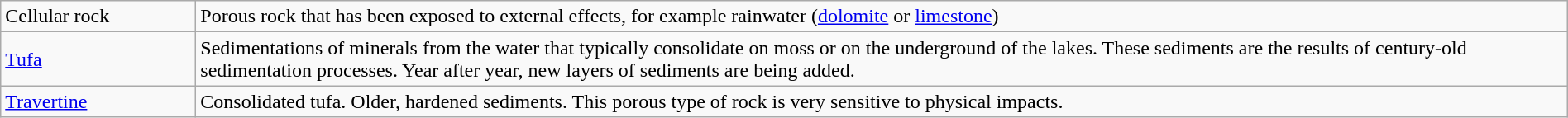<table class="wikitable" style="margin:auto;">
<tr>
<td style="width:150px;">Cellular rock</td>
<td>Porous rock that has been exposed to external effects, for example rainwater (<a href='#'>dolomite</a> or <a href='#'>limestone</a>)</td>
</tr>
<tr>
<td><a href='#'>Tufa</a></td>
<td>Sedimentations of minerals from the water that typically consolidate on moss or on the underground of the lakes. These sediments are the results of century-old sedimentation processes. Year after year, new layers of sediments are being added.</td>
</tr>
<tr>
<td><a href='#'>Travertine</a></td>
<td>Consolidated tufa. Older, hardened sediments. This porous type of rock is very sensitive to physical impacts.</td>
</tr>
</table>
